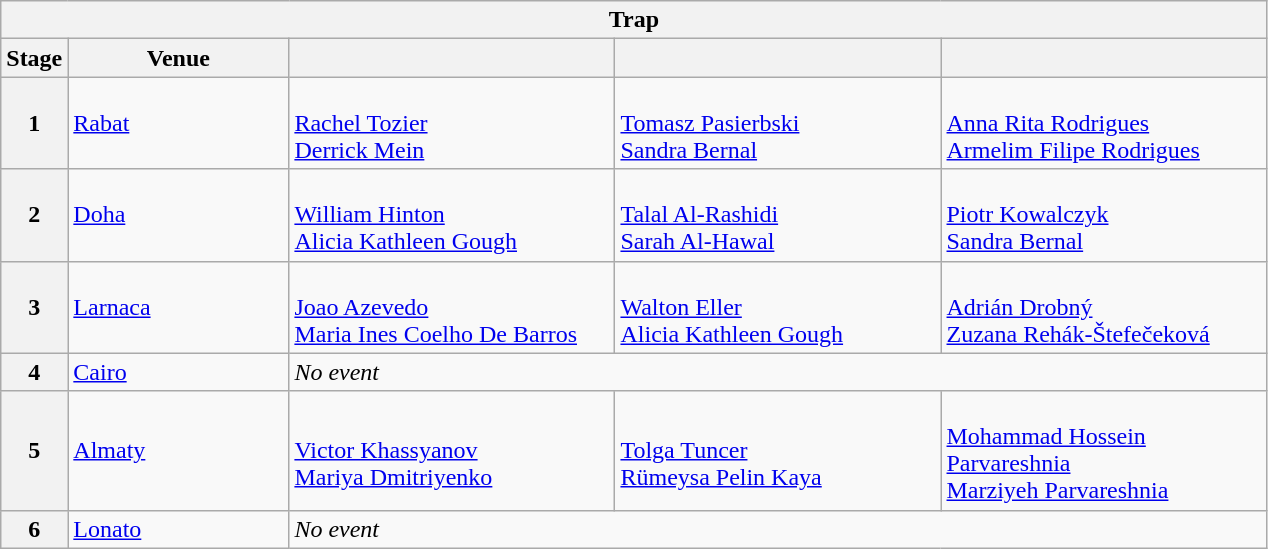<table class="wikitable">
<tr>
<th colspan="5">Trap</th>
</tr>
<tr>
<th>Stage</th>
<th width=140>Venue</th>
<th width=210></th>
<th width=210></th>
<th width=210></th>
</tr>
<tr>
<th>1</th>
<td> <a href='#'>Rabat</a></td>
<td> <br> <a href='#'>Rachel Tozier</a> <br> <a href='#'>Derrick Mein</a></td>
<td> <br> <a href='#'>Tomasz Pasierbski</a> <br> <a href='#'>Sandra Bernal</a></td>
<td> <br> <a href='#'>Anna Rita Rodrigues</a> <br> <a href='#'>Armelim Filipe Rodrigues</a></td>
</tr>
<tr>
<th>2</th>
<td> <a href='#'>Doha</a></td>
<td> <br> <a href='#'>William Hinton</a><br><a href='#'>Alicia Kathleen Gough</a></td>
<td> <br> <a href='#'>Talal Al-Rashidi</a><br><a href='#'>Sarah Al-Hawal</a></td>
<td> <br> <a href='#'>Piotr Kowalczyk</a><br><a href='#'>Sandra Bernal</a></td>
</tr>
<tr>
<th>3</th>
<td> <a href='#'>Larnaca</a></td>
<td> <br> <a href='#'>Joao Azevedo</a> <br> <a href='#'>Maria Ines Coelho De Barros</a></td>
<td> <br> <a href='#'>Walton Eller</a><br><a href='#'>Alicia Kathleen Gough</a></td>
<td> <br> <a href='#'>Adrián Drobný</a><br><a href='#'>Zuzana Rehák-Štefečeková</a></td>
</tr>
<tr>
<th>4</th>
<td> <a href='#'>Cairo</a></td>
<td colspan="3"><em>No event</em></td>
</tr>
<tr>
<th>5</th>
<td> <a href='#'>Almaty</a></td>
<td> <br> <a href='#'>Victor Khassyanov</a> <br> <a href='#'>Mariya Dmitriyenko</a></td>
<td> <br> <a href='#'>Tolga Tuncer</a> <br> <a href='#'>Rümeysa Pelin Kaya</a></td>
<td> <br> <a href='#'>Mohammad Hossein Parvareshnia</a> <br> <a href='#'>Marziyeh Parvareshnia</a></td>
</tr>
<tr>
<th>6</th>
<td> <a href='#'>Lonato</a></td>
<td colspan="3"><em>No event</em></td>
</tr>
</table>
